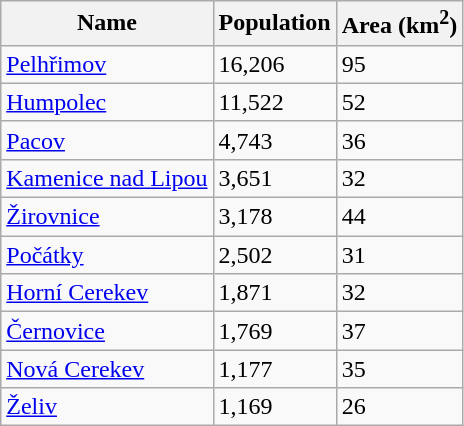<table class="wikitable sortable">
<tr>
<th>Name</th>
<th>Population</th>
<th>Area (km<sup>2</sup>)</th>
</tr>
<tr>
<td><a href='#'>Pelhřimov</a></td>
<td>16,206</td>
<td>95</td>
</tr>
<tr>
<td><a href='#'>Humpolec</a></td>
<td>11,522</td>
<td>52</td>
</tr>
<tr>
<td><a href='#'>Pacov</a></td>
<td>4,743</td>
<td>36</td>
</tr>
<tr>
<td><a href='#'>Kamenice nad Lipou</a></td>
<td>3,651</td>
<td>32</td>
</tr>
<tr>
<td><a href='#'>Žirovnice</a></td>
<td>3,178</td>
<td>44</td>
</tr>
<tr>
<td><a href='#'>Počátky</a></td>
<td>2,502</td>
<td>31</td>
</tr>
<tr>
<td><a href='#'>Horní Cerekev</a></td>
<td>1,871</td>
<td>32</td>
</tr>
<tr>
<td><a href='#'>Černovice</a></td>
<td>1,769</td>
<td>37</td>
</tr>
<tr>
<td><a href='#'>Nová Cerekev</a></td>
<td>1,177</td>
<td>35</td>
</tr>
<tr>
<td><a href='#'>Želiv</a></td>
<td>1,169</td>
<td>26</td>
</tr>
</table>
